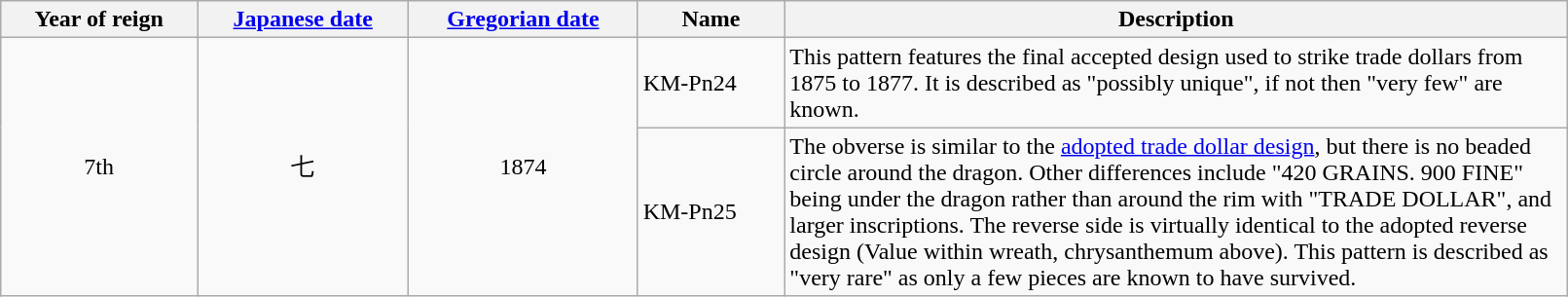<table class="wikitable unsortable" width="85%">
<tr>
<th>Year of reign</th>
<th><a href='#'>Japanese date</a></th>
<th><a href='#'>Gregorian date</a></th>
<th>Name</th>
<th width="50%">Description</th>
</tr>
<tr>
<td align="center" rowspan=2>7th</td>
<td align="center" rowspan=2>七</td>
<td align="center" rowspan=2>1874</td>
<td>KM-Pn24</td>
<td>This pattern features the final accepted design used to strike trade dollars from 1875 to 1877. It is described as "possibly unique", if not then "very few" are known.</td>
</tr>
<tr>
<td>KM-Pn25</td>
<td>The obverse is similar to the <a href='#'>adopted trade dollar design</a>, but there is no beaded circle around the dragon. Other differences include "420 GRAINS. 900 FINE" being under the dragon rather than around the rim with "TRADE DOLLAR", and larger inscriptions. The reverse side is virtually identical to the adopted reverse design (Value within wreath, chrysanthemum above). This pattern is described as "very rare" as only a few pieces are known to have survived.</td>
</tr>
</table>
